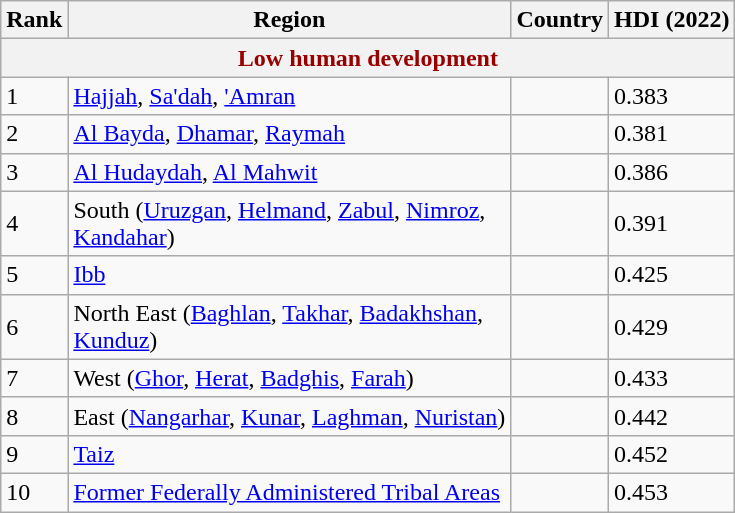<table class="wikitable sortable">
<tr>
<th class="sort">Rank</th>
<th class="sort">Region</th>
<th>Country</th>
<th class="sort">HDI (2022)</th>
</tr>
<tr>
<th colspan="4" style="color:#900;">Low human development</th>
</tr>
<tr>
<td>1</td>
<td style="text-align:left"><a href='#'>Hajjah</a>, <a href='#'>Sa'dah</a>, <a href='#'>'Amran</a></td>
<td></td>
<td>0.383</td>
</tr>
<tr>
<td>2</td>
<td><a href='#'>Al Bayda</a>, <a href='#'>Dhamar</a>, <a href='#'>Raymah</a></td>
<td></td>
<td>0.381</td>
</tr>
<tr>
<td>3</td>
<td style="text-align:left"><a href='#'>Al Hudaydah</a>, <a href='#'>Al Mahwit</a></td>
<td></td>
<td>0.386</td>
</tr>
<tr>
<td>4</td>
<td>South (<a href='#'>Uruzgan</a>, <a href='#'>Helmand</a>, <a href='#'>Zabul</a>, <a href='#'>Nimroz</a>,<br><a href='#'>Kandahar</a>)</td>
<td></td>
<td>0.391</td>
</tr>
<tr>
<td>5</td>
<td><a href='#'>Ibb</a></td>
<td></td>
<td>0.425</td>
</tr>
<tr>
<td>6</td>
<td>North East (<a href='#'>Baghlan</a>, <a href='#'>Takhar</a>, <a href='#'>Badakhshan</a>,<br><a href='#'>Kunduz</a>)</td>
<td></td>
<td>0.429</td>
</tr>
<tr>
<td>7</td>
<td>West (<a href='#'>Ghor</a>, <a href='#'>Herat</a>, <a href='#'>Badghis</a>, <a href='#'>Farah</a>)</td>
<td></td>
<td>0.433</td>
</tr>
<tr>
<td>8</td>
<td>East (<a href='#'>Nangarhar</a>, <a href='#'>Kunar</a>, <a href='#'>Laghman</a>, <a href='#'>Nuristan</a>)</td>
<td></td>
<td>0.442</td>
</tr>
<tr>
<td>9</td>
<td><a href='#'>Taiz</a></td>
<td></td>
<td>0.452</td>
</tr>
<tr>
<td>10</td>
<td><a href='#'>Former Federally Administered Tribal Areas</a></td>
<td></td>
<td>0.453</td>
</tr>
</table>
